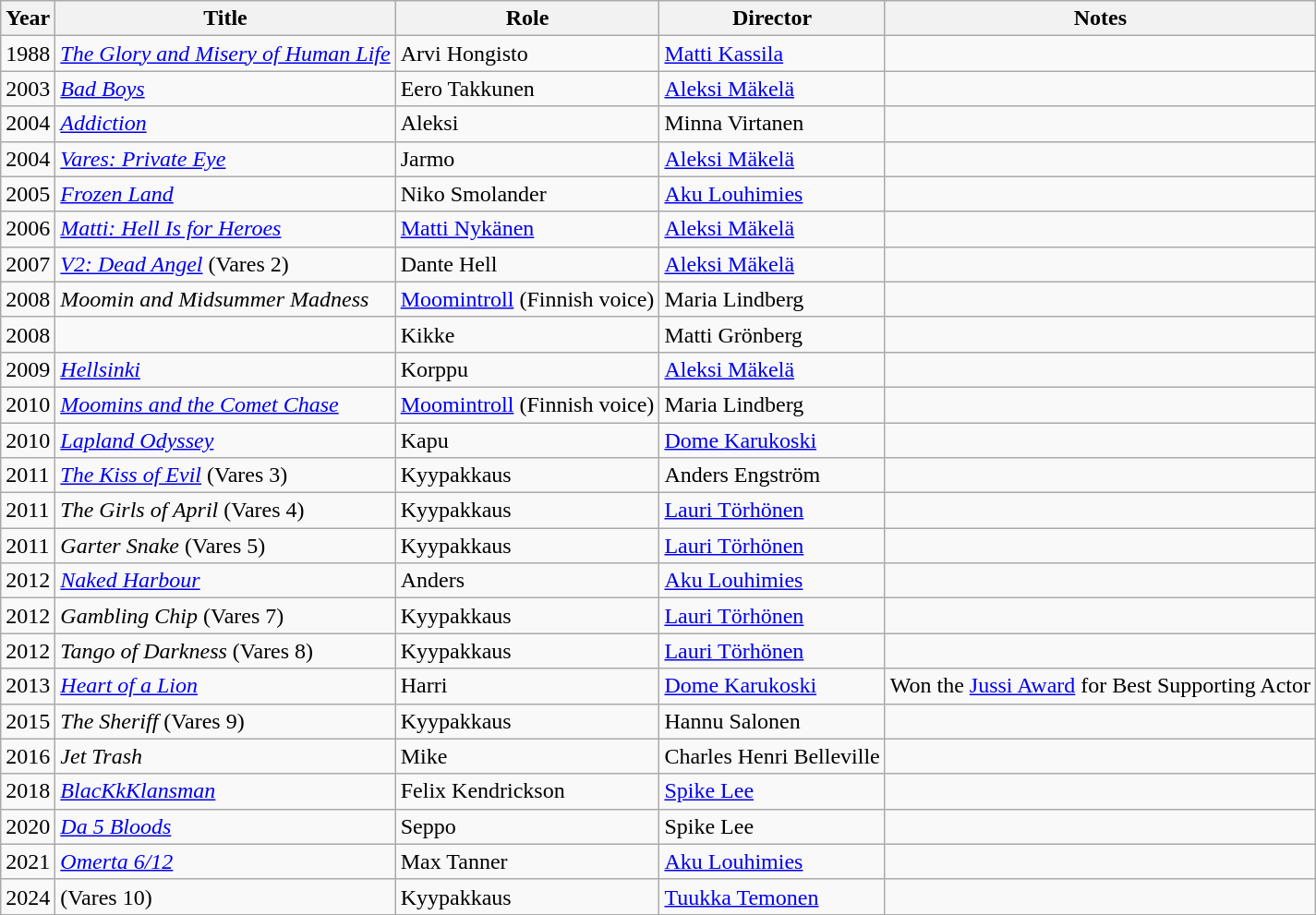<table class="wikitable sortable">
<tr>
<th>Year</th>
<th>Title</th>
<th>Role</th>
<th>Director</th>
<th class="unsortable">Notes</th>
</tr>
<tr>
<td>1988</td>
<td><em><a href='#'>The Glory and Misery of Human Life</a></em></td>
<td>Arvi Hongisto</td>
<td><a href='#'>Matti Kassila</a></td>
<td></td>
</tr>
<tr>
<td>2003</td>
<td><em><a href='#'>Bad Boys</a></em></td>
<td>Eero Takkunen</td>
<td><a href='#'>Aleksi Mäkelä</a></td>
<td></td>
</tr>
<tr>
<td>2004</td>
<td><em><a href='#'>Addiction</a></em></td>
<td>Aleksi</td>
<td>Minna Virtanen</td>
<td></td>
</tr>
<tr>
<td>2004</td>
<td><em><a href='#'>Vares: Private Eye</a></em></td>
<td>Jarmo</td>
<td><a href='#'>Aleksi Mäkelä</a></td>
<td></td>
</tr>
<tr>
<td>2005</td>
<td><em><a href='#'>Frozen Land</a></em></td>
<td>Niko Smolander</td>
<td><a href='#'>Aku Louhimies</a></td>
<td></td>
</tr>
<tr>
<td>2006</td>
<td><em><a href='#'>Matti: Hell Is for Heroes</a></em></td>
<td><a href='#'>Matti Nykänen</a></td>
<td><a href='#'>Aleksi Mäkelä</a></td>
<td></td>
</tr>
<tr>
<td>2007</td>
<td><em><a href='#'>V2: Dead Angel</a></em> (Vares 2)</td>
<td>Dante Hell</td>
<td><a href='#'>Aleksi Mäkelä</a></td>
<td></td>
</tr>
<tr>
<td>2008</td>
<td><em>Moomin and Midsummer Madness</em></td>
<td><a href='#'>Moomintroll</a> (Finnish voice)</td>
<td>Maria Lindberg</td>
</tr>
<tr>
<td>2008</td>
<td><em></em></td>
<td>Kikke</td>
<td>Matti Grönberg</td>
<td></td>
</tr>
<tr>
<td>2009</td>
<td><em><a href='#'>Hellsinki</a></em></td>
<td>Korppu</td>
<td><a href='#'>Aleksi Mäkelä</a></td>
<td></td>
</tr>
<tr>
<td>2010</td>
<td><em><a href='#'>Moomins and the Comet Chase</a></em></td>
<td><a href='#'>Moomintroll</a> (Finnish voice)</td>
<td>Maria Lindberg</td>
<td></td>
</tr>
<tr>
<td>2010</td>
<td><em><a href='#'>Lapland Odyssey</a></em></td>
<td>Kapu</td>
<td><a href='#'>Dome Karukoski</a></td>
<td></td>
</tr>
<tr>
<td>2011</td>
<td><em><a href='#'>The Kiss of Evil</a></em> (Vares 3)</td>
<td>Kyypakkaus</td>
<td>Anders Engström</td>
<td></td>
</tr>
<tr>
<td>2011</td>
<td><em> The Girls of April</em> (Vares 4)</td>
<td>Kyypakkaus</td>
<td><a href='#'>Lauri Törhönen</a></td>
<td></td>
</tr>
<tr>
<td>2011</td>
<td><em> Garter Snake</em> (Vares 5)</td>
<td>Kyypakkaus</td>
<td><a href='#'>Lauri Törhönen</a></td>
<td></td>
</tr>
<tr>
<td>2012</td>
<td><em><a href='#'>Naked Harbour</a></em></td>
<td>Anders</td>
<td><a href='#'>Aku Louhimies</a></td>
<td></td>
</tr>
<tr>
<td>2012</td>
<td><em> Gambling Chip</em> (Vares 7)</td>
<td>Kyypakkaus</td>
<td><a href='#'>Lauri Törhönen</a></td>
<td></td>
</tr>
<tr>
<td>2012</td>
<td><em> Tango of Darkness</em> (Vares 8)</td>
<td>Kyypakkaus</td>
<td><a href='#'>Lauri Törhönen</a></td>
<td></td>
</tr>
<tr>
<td>2013</td>
<td><em><a href='#'>Heart of a Lion</a></em></td>
<td>Harri</td>
<td><a href='#'>Dome Karukoski</a></td>
<td>Won the <a href='#'>Jussi Award</a> for Best Supporting Actor</td>
</tr>
<tr>
<td>2015</td>
<td><em> The Sheriff</em> (Vares 9)</td>
<td>Kyypakkaus</td>
<td>Hannu Salonen</td>
<td></td>
</tr>
<tr>
<td>2016</td>
<td><em>Jet Trash</em></td>
<td>Mike</td>
<td>Charles Henri Belleville</td>
<td></td>
</tr>
<tr>
<td>2018</td>
<td><em><a href='#'>BlacKkKlansman</a></em></td>
<td>Felix Kendrickson</td>
<td><a href='#'>Spike Lee</a></td>
<td></td>
</tr>
<tr>
<td>2020</td>
<td><em><a href='#'>Da 5 Bloods</a></em></td>
<td>Seppo</td>
<td>Spike Lee</td>
<td></td>
</tr>
<tr>
<td>2021</td>
<td><em><a href='#'>Omerta 6/12</a></em></td>
<td>Max Tanner</td>
<td><a href='#'>Aku Louhimies</a></td>
<td></td>
</tr>
<tr>
<td>2024</td>
<td><em></em> (Vares 10)</td>
<td>Kyypakkaus</td>
<td><a href='#'>Tuukka Temonen</a></td>
<td></td>
</tr>
</table>
